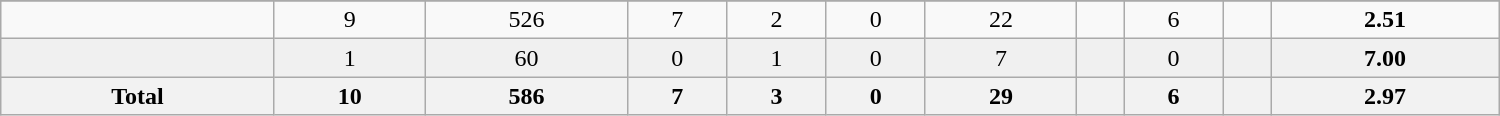<table class="wikitable sortable" width ="1000">
<tr align="center">
</tr>
<tr align="center" bgcolor="">
<td></td>
<td>9</td>
<td>526</td>
<td>7</td>
<td>2</td>
<td>0</td>
<td>22</td>
<td></td>
<td>6</td>
<td></td>
<td><strong>2.51</strong></td>
</tr>
<tr align="center" bgcolor="f0f0f0">
<td></td>
<td>1</td>
<td>60</td>
<td>0</td>
<td>1</td>
<td>0</td>
<td>7</td>
<td></td>
<td>0</td>
<td></td>
<td><strong>7.00</strong></td>
</tr>
<tr>
<th>Total</th>
<th>10</th>
<th>586</th>
<th>7</th>
<th>3</th>
<th>0</th>
<th>29</th>
<th></th>
<th>6</th>
<th></th>
<th>2.97</th>
</tr>
</table>
